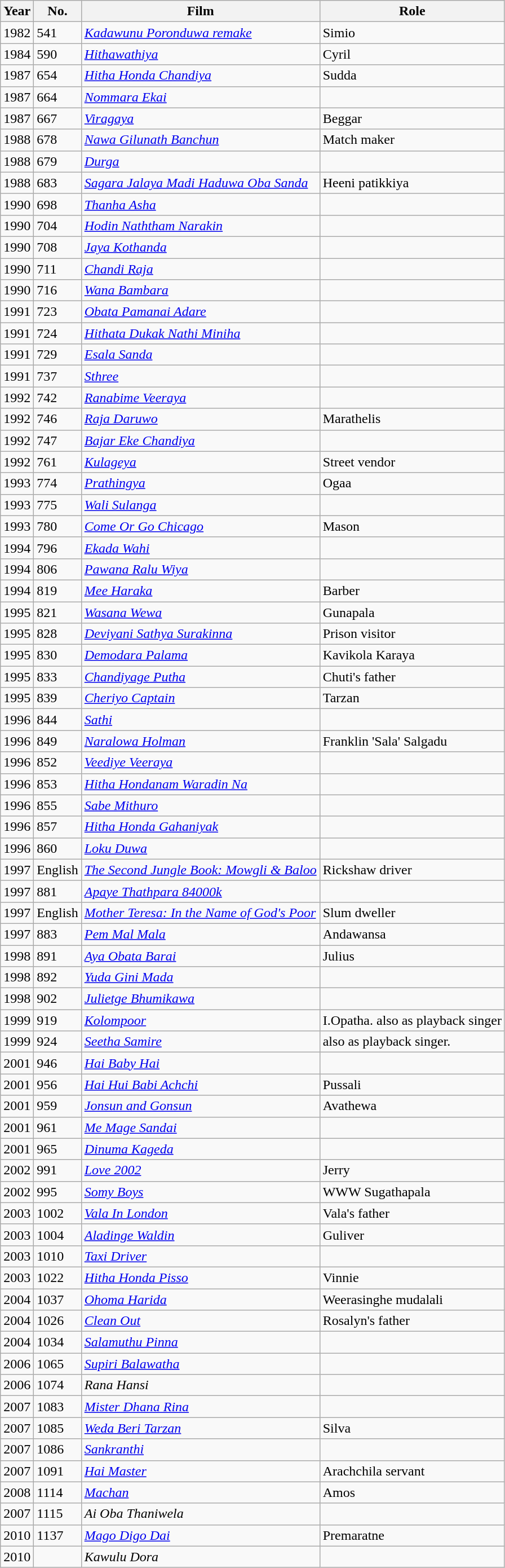<table class="wikitable">
<tr>
<th>Year</th>
<th>No.</th>
<th>Film</th>
<th>Role</th>
</tr>
<tr>
<td>1982</td>
<td>541</td>
<td><em><a href='#'>Kadawunu Poronduwa remake</a></em></td>
<td>Simio</td>
</tr>
<tr>
<td>1984</td>
<td>590</td>
<td><em><a href='#'>Hithawathiya</a></em></td>
<td>Cyril</td>
</tr>
<tr>
<td>1987</td>
<td>654</td>
<td><em><a href='#'>Hitha Honda Chandiya</a></em></td>
<td>Sudda</td>
</tr>
<tr>
<td>1987</td>
<td>664</td>
<td><em><a href='#'>Nommara Ekai</a></em></td>
<td></td>
</tr>
<tr>
<td>1987</td>
<td>667</td>
<td><em><a href='#'>Viragaya</a></em></td>
<td>Beggar </td>
</tr>
<tr>
<td>1988</td>
<td>678</td>
<td><em><a href='#'>Nawa Gilunath Banchun</a></em></td>
<td>Match maker</td>
</tr>
<tr>
<td>1988</td>
<td>679</td>
<td><em><a href='#'>Durga</a></em></td>
<td></td>
</tr>
<tr>
<td>1988</td>
<td>683</td>
<td><em><a href='#'>Sagara Jalaya Madi Haduwa Oba Sanda</a></em></td>
<td>Heeni patikkiya</td>
</tr>
<tr>
<td>1990</td>
<td>698</td>
<td><em><a href='#'>Thanha Asha</a></em></td>
<td></td>
</tr>
<tr>
<td>1990</td>
<td>704</td>
<td><em><a href='#'>Hodin Naththam Narakin</a></em></td>
<td></td>
</tr>
<tr>
<td>1990</td>
<td>708</td>
<td><em><a href='#'>Jaya Kothanda</a></em></td>
<td></td>
</tr>
<tr>
<td>1990</td>
<td>711</td>
<td><em><a href='#'>Chandi Raja</a></em></td>
<td></td>
</tr>
<tr>
<td>1990</td>
<td>716</td>
<td><em><a href='#'>Wana Bambara</a></em></td>
<td></td>
</tr>
<tr>
<td>1991</td>
<td>723</td>
<td><em><a href='#'>Obata Pamanai Adare</a></em></td>
<td></td>
</tr>
<tr>
<td>1991</td>
<td>724</td>
<td><em><a href='#'>Hithata Dukak Nathi Miniha</a></em></td>
<td></td>
</tr>
<tr>
<td>1991</td>
<td>729</td>
<td><em><a href='#'>Esala Sanda</a></em></td>
<td></td>
</tr>
<tr>
<td>1991</td>
<td>737</td>
<td><em><a href='#'>Sthree</a></em></td>
<td></td>
</tr>
<tr>
<td>1992</td>
<td>742</td>
<td><em><a href='#'>Ranabime Veeraya</a></em></td>
<td></td>
</tr>
<tr>
<td>1992</td>
<td>746</td>
<td><em><a href='#'>Raja Daruwo</a></em></td>
<td>Marathelis</td>
</tr>
<tr>
<td>1992</td>
<td>747</td>
<td><em><a href='#'>Bajar Eke Chandiya</a></em></td>
<td></td>
</tr>
<tr>
<td>1992</td>
<td>761</td>
<td><em><a href='#'>Kulageya</a></em></td>
<td>Street vendor</td>
</tr>
<tr>
<td>1993</td>
<td>774</td>
<td><em><a href='#'>Prathingya</a></em></td>
<td>Ogaa</td>
</tr>
<tr>
<td>1993</td>
<td>775</td>
<td><em><a href='#'>Wali Sulanga</a></em></td>
<td></td>
</tr>
<tr>
<td>1993</td>
<td>780</td>
<td><em><a href='#'>Come Or Go Chicago</a></em></td>
<td>Mason</td>
</tr>
<tr>
<td>1994</td>
<td>796</td>
<td><em><a href='#'>Ekada Wahi</a></em></td>
<td></td>
</tr>
<tr>
<td>1994</td>
<td>806</td>
<td><em><a href='#'>Pawana Ralu Wiya</a></em></td>
<td></td>
</tr>
<tr>
<td>1994</td>
<td>819</td>
<td><em><a href='#'>Mee Haraka</a></em></td>
<td>Barber</td>
</tr>
<tr>
<td>1995</td>
<td>821</td>
<td><em><a href='#'>Wasana Wewa</a></em></td>
<td>Gunapala</td>
</tr>
<tr>
<td>1995</td>
<td>828</td>
<td><em><a href='#'>Deviyani Sathya Surakinna</a></em></td>
<td>Prison visitor</td>
</tr>
<tr>
<td>1995</td>
<td>830</td>
<td><em><a href='#'>Demodara Palama</a></em></td>
<td>Kavikola Karaya </td>
</tr>
<tr>
<td>1995</td>
<td>833</td>
<td><em><a href='#'>Chandiyage Putha</a></em></td>
<td>Chuti's father</td>
</tr>
<tr>
<td>1995</td>
<td>839</td>
<td><em><a href='#'>Cheriyo Captain</a></em></td>
<td>Tarzan</td>
</tr>
<tr>
<td>1996</td>
<td>844</td>
<td><em><a href='#'>Sathi</a></em></td>
<td></td>
</tr>
<tr>
<td>1996</td>
<td>849</td>
<td><em><a href='#'>Naralowa Holman</a></em></td>
<td>Franklin 'Sala' Salgadu</td>
</tr>
<tr>
<td>1996</td>
<td>852</td>
<td><em><a href='#'>Veediye Veeraya</a></em></td>
<td></td>
</tr>
<tr>
<td>1996</td>
<td>853</td>
<td><em><a href='#'>Hitha Hondanam Waradin Na</a></em></td>
<td></td>
</tr>
<tr>
<td>1996</td>
<td>855</td>
<td><em><a href='#'>Sabe Mithuro</a></em></td>
<td></td>
</tr>
<tr>
<td>1996</td>
<td>857</td>
<td><em><a href='#'>Hitha Honda Gahaniyak</a></em></td>
<td></td>
</tr>
<tr>
<td>1996</td>
<td>860</td>
<td><em><a href='#'>Loku Duwa</a></em></td>
<td></td>
</tr>
<tr>
<td>1997</td>
<td>English</td>
<td><em><a href='#'>The Second Jungle Book: Mowgli & Baloo</a></em></td>
<td>Rickshaw driver</td>
</tr>
<tr>
<td>1997</td>
<td>881</td>
<td><em><a href='#'>Apaye Thathpara 84000k</a></em></td>
<td></td>
</tr>
<tr>
<td>1997</td>
<td>English</td>
<td><em><a href='#'>Mother Teresa: In the Name of God's Poor</a></em></td>
<td>Slum dweller</td>
</tr>
<tr>
<td>1997</td>
<td>883</td>
<td><em><a href='#'>Pem Mal Mala</a></em></td>
<td>Andawansa</td>
</tr>
<tr>
<td>1998</td>
<td>891</td>
<td><em><a href='#'>Aya Obata Barai</a></em></td>
<td>Julius</td>
</tr>
<tr>
<td>1998</td>
<td>892</td>
<td><em><a href='#'>Yuda Gini Mada</a></em></td>
<td></td>
</tr>
<tr>
<td>1998</td>
<td>902</td>
<td><em><a href='#'>Julietge Bhumikawa</a></em></td>
<td></td>
</tr>
<tr>
<td>1999</td>
<td>919</td>
<td><em><a href='#'>Kolompoor</a></em></td>
<td>I.Opatha. also as playback singer</td>
</tr>
<tr>
<td>1999</td>
<td>924</td>
<td><em><a href='#'>Seetha Samire</a></em></td>
<td>also as playback singer.</td>
</tr>
<tr>
<td>2001</td>
<td>946</td>
<td><em><a href='#'>Hai Baby Hai</a></em></td>
<td></td>
</tr>
<tr>
<td>2001</td>
<td>956</td>
<td><em><a href='#'>Hai Hui Babi Achchi</a></em></td>
<td>Pussali</td>
</tr>
<tr>
<td>2001</td>
<td>959</td>
<td><em><a href='#'>Jonsun and Gonsun</a></em></td>
<td>Avathewa</td>
</tr>
<tr>
<td>2001</td>
<td>961</td>
<td><em><a href='#'>Me Mage Sandai</a></em></td>
<td></td>
</tr>
<tr>
<td>2001</td>
<td>965</td>
<td><em><a href='#'>Dinuma Kageda</a></em></td>
<td></td>
</tr>
<tr>
<td>2002</td>
<td>991</td>
<td><em><a href='#'>Love 2002</a></em></td>
<td>Jerry</td>
</tr>
<tr>
<td>2002</td>
<td>995</td>
<td><em><a href='#'>Somy Boys</a></em></td>
<td>WWW Sugathapala</td>
</tr>
<tr>
<td>2003</td>
<td>1002</td>
<td><em><a href='#'>Vala In London</a></em></td>
<td>Vala's father</td>
</tr>
<tr>
<td>2003</td>
<td>1004</td>
<td><em><a href='#'>Aladinge Waldin</a></em></td>
<td>Guliver</td>
</tr>
<tr>
<td>2003</td>
<td>1010</td>
<td><em><a href='#'>Taxi Driver</a></em></td>
<td></td>
</tr>
<tr>
<td>2003</td>
<td>1022</td>
<td><em><a href='#'>Hitha Honda Pisso</a></em></td>
<td>Vinnie</td>
</tr>
<tr>
<td>2004</td>
<td>1037</td>
<td><em><a href='#'>Ohoma Harida</a></em></td>
<td>Weerasinghe mudalali</td>
</tr>
<tr>
<td>2004</td>
<td>1026</td>
<td><em><a href='#'>Clean Out</a></em></td>
<td>Rosalyn's father</td>
</tr>
<tr>
<td>2004</td>
<td>1034</td>
<td><em><a href='#'>Salamuthu Pinna</a></em></td>
<td></td>
</tr>
<tr>
<td>2006</td>
<td>1065</td>
<td><em><a href='#'>Supiri Balawatha</a></em></td>
<td></td>
</tr>
<tr>
<td>2006</td>
<td>1074</td>
<td><em>Rana Hansi</em></td>
<td></td>
</tr>
<tr>
<td>2007</td>
<td>1083</td>
<td><em><a href='#'>Mister Dhana Rina</a></em></td>
<td></td>
</tr>
<tr>
<td>2007</td>
<td>1085</td>
<td><em><a href='#'>Weda Beri Tarzan</a></em></td>
<td>Silva</td>
</tr>
<tr>
<td>2007</td>
<td>1086</td>
<td><em><a href='#'>Sankranthi</a></em></td>
<td></td>
</tr>
<tr>
<td>2007</td>
<td>1091</td>
<td><em><a href='#'>Hai Master</a></em></td>
<td>Arachchila servant</td>
</tr>
<tr>
<td>2008</td>
<td>1114</td>
<td><em><a href='#'>Machan</a></em></td>
<td>Amos</td>
</tr>
<tr>
<td>2007</td>
<td>1115</td>
<td><em>Ai Oba Thaniwela</em></td>
<td></td>
</tr>
<tr>
<td>2010</td>
<td>1137</td>
<td><em><a href='#'>Mago Digo Dai</a></em></td>
<td>Premaratne</td>
</tr>
<tr>
<td>2010</td>
<td></td>
<td><em>Kawulu Dora</em></td>
<td></td>
</tr>
</table>
